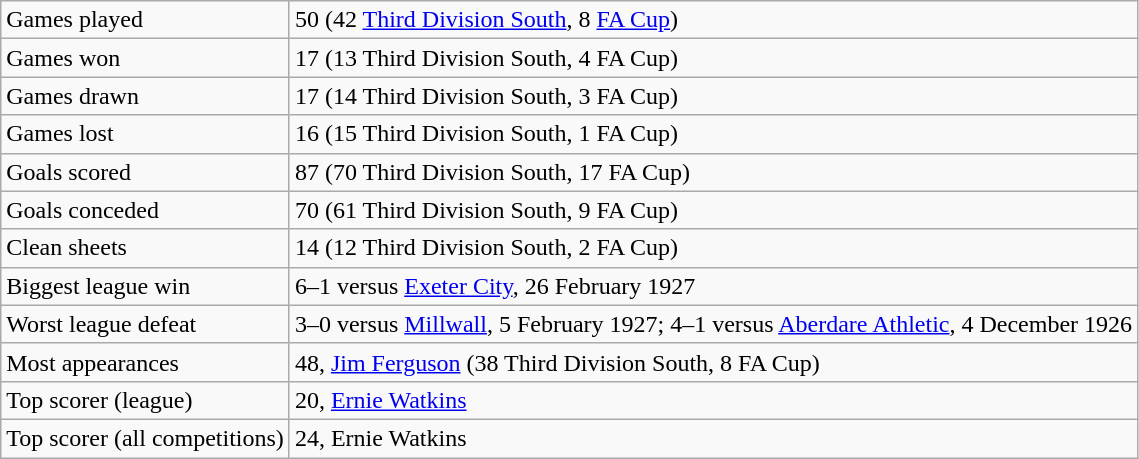<table class="wikitable">
<tr>
<td>Games played</td>
<td>50 (42 <a href='#'>Third Division South</a>, 8 <a href='#'>FA Cup</a>)</td>
</tr>
<tr>
<td>Games won</td>
<td>17 (13 Third Division South, 4 FA Cup)</td>
</tr>
<tr>
<td>Games drawn</td>
<td>17 (14 Third Division South, 3 FA Cup)</td>
</tr>
<tr>
<td>Games lost</td>
<td>16 (15 Third Division South, 1 FA Cup)</td>
</tr>
<tr>
<td>Goals scored</td>
<td>87 (70 Third Division South, 17 FA Cup)</td>
</tr>
<tr>
<td>Goals conceded</td>
<td>70 (61 Third Division South, 9 FA Cup)</td>
</tr>
<tr>
<td>Clean sheets</td>
<td>14 (12 Third Division South, 2 FA Cup)</td>
</tr>
<tr>
<td>Biggest league win</td>
<td>6–1 versus <a href='#'>Exeter City</a>, 26 February 1927</td>
</tr>
<tr>
<td>Worst league defeat</td>
<td>3–0 versus <a href='#'>Millwall</a>, 5 February 1927; 4–1 versus <a href='#'>Aberdare Athletic</a>, 4 December 1926</td>
</tr>
<tr>
<td>Most appearances</td>
<td>48, <a href='#'>Jim Ferguson</a> (38 Third Division South, 8 FA Cup)</td>
</tr>
<tr>
<td>Top scorer (league)</td>
<td>20, <a href='#'>Ernie Watkins</a></td>
</tr>
<tr>
<td>Top scorer (all competitions)</td>
<td>24, Ernie Watkins</td>
</tr>
</table>
